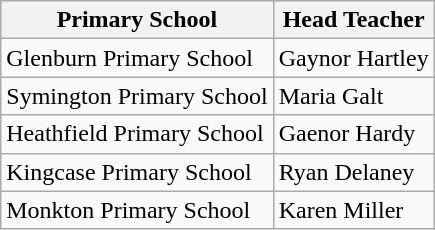<table class="wikitable">
<tr>
<th>Primary School</th>
<th>Head Teacher</th>
</tr>
<tr>
<td>Glenburn Primary School</td>
<td>Gaynor Hartley</td>
</tr>
<tr>
<td>Symington Primary School</td>
<td>Maria Galt</td>
</tr>
<tr>
<td>Heathfield Primary School</td>
<td>Gaenor Hardy</td>
</tr>
<tr>
<td>Kingcase Primary School</td>
<td>Ryan Delaney</td>
</tr>
<tr>
<td>Monkton Primary School</td>
<td>Karen Miller</td>
</tr>
</table>
